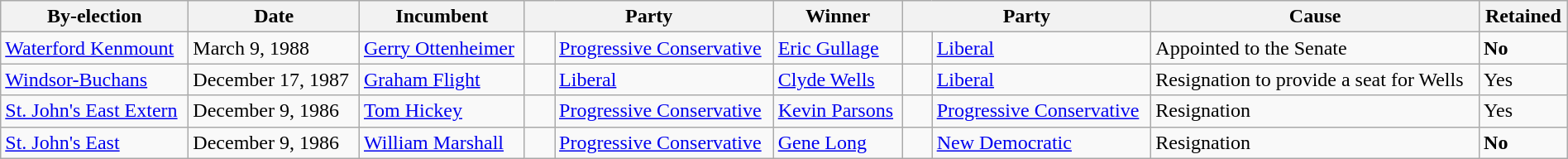<table class=wikitable style="width:100%">
<tr>
<th>By-election</th>
<th>Date</th>
<th>Incumbent</th>
<th colspan=2>Party</th>
<th>Winner</th>
<th colspan=2>Party</th>
<th>Cause</th>
<th>Retained</th>
</tr>
<tr>
<td><a href='#'>Waterford Kenmount</a></td>
<td>March 9, 1988</td>
<td><a href='#'>Gerry Ottenheimer</a></td>
<td>    </td>
<td><a href='#'>Progressive Conservative</a></td>
<td><a href='#'>Eric Gullage</a></td>
<td>    </td>
<td><a href='#'>Liberal</a></td>
<td>Appointed to the Senate</td>
<td><strong>No</strong></td>
</tr>
<tr>
<td><a href='#'>Windsor-Buchans</a></td>
<td>December 17, 1987</td>
<td><a href='#'>Graham Flight</a></td>
<td>    </td>
<td><a href='#'>Liberal</a></td>
<td><a href='#'>Clyde Wells</a></td>
<td>    </td>
<td><a href='#'>Liberal</a></td>
<td>Resignation to provide a seat for Wells</td>
<td>Yes</td>
</tr>
<tr>
<td><a href='#'>St. John's East Extern</a></td>
<td>December 9, 1986</td>
<td><a href='#'>Tom Hickey</a></td>
<td>    </td>
<td><a href='#'>Progressive Conservative</a></td>
<td><a href='#'>Kevin Parsons</a></td>
<td>    </td>
<td><a href='#'>Progressive Conservative</a></td>
<td>Resignation</td>
<td>Yes</td>
</tr>
<tr>
<td><a href='#'>St. John's East</a></td>
<td>December 9, 1986</td>
<td><a href='#'>William Marshall</a></td>
<td>    </td>
<td><a href='#'>Progressive Conservative</a></td>
<td><a href='#'>Gene Long</a></td>
<td>    </td>
<td><a href='#'>New Democratic</a></td>
<td>Resignation</td>
<td><strong>No</strong></td>
</tr>
</table>
